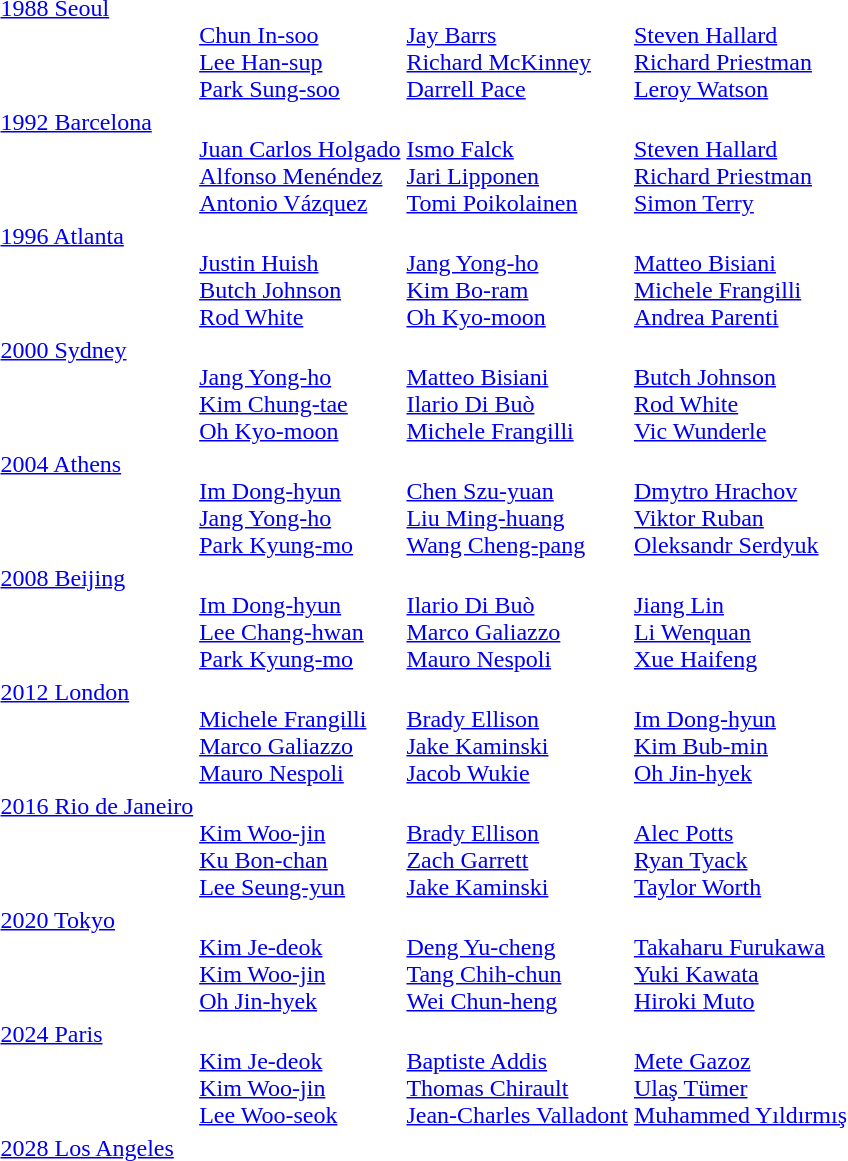<table>
<tr valign="top">
<td><a href='#'>1988 Seoul</a><br></td>
<td><br><a href='#'>Chun In-soo</a><br><a href='#'>Lee Han-sup</a><br><a href='#'>Park Sung-soo</a></td>
<td><br><a href='#'>Jay Barrs</a><br><a href='#'>Richard McKinney</a><br><a href='#'>Darrell Pace</a></td>
<td><br><a href='#'>Steven Hallard</a><br><a href='#'>Richard Priestman</a><br><a href='#'>Leroy Watson</a></td>
</tr>
<tr valign="top">
<td><a href='#'>1992 Barcelona</a><br></td>
<td><br><a href='#'>Juan Carlos Holgado</a><br><a href='#'>Alfonso Menéndez</a><br><a href='#'>Antonio Vázquez</a></td>
<td><br><a href='#'>Ismo Falck</a><br><a href='#'>Jari Lipponen</a><br><a href='#'>Tomi Poikolainen</a></td>
<td><br><a href='#'>Steven Hallard</a><br><a href='#'>Richard Priestman</a><br><a href='#'>Simon Terry</a></td>
</tr>
<tr valign="top">
<td><a href='#'>1996 Atlanta</a><br></td>
<td><br><a href='#'>Justin Huish</a><br><a href='#'>Butch Johnson</a><br><a href='#'>Rod White</a></td>
<td><br><a href='#'>Jang Yong-ho</a><br><a href='#'>Kim Bo-ram</a><br><a href='#'>Oh Kyo-moon</a></td>
<td><br><a href='#'>Matteo Bisiani</a><br><a href='#'>Michele Frangilli</a><br><a href='#'>Andrea Parenti</a></td>
</tr>
<tr valign="top">
<td><a href='#'>2000 Sydney</a><br></td>
<td><br><a href='#'>Jang Yong-ho</a><br><a href='#'>Kim Chung-tae</a><br><a href='#'>Oh Kyo-moon</a></td>
<td><br><a href='#'>Matteo Bisiani</a><br><a href='#'>Ilario Di Buò</a><br><a href='#'>Michele Frangilli</a></td>
<td><br><a href='#'>Butch Johnson</a><br><a href='#'>Rod White</a><br><a href='#'>Vic Wunderle</a></td>
</tr>
<tr valign="top">
<td><a href='#'>2004 Athens</a><br></td>
<td><br><a href='#'>Im Dong-hyun</a><br><a href='#'>Jang Yong-ho</a><br><a href='#'>Park Kyung-mo</a></td>
<td><br><a href='#'>Chen Szu-yuan</a><br><a href='#'>Liu Ming-huang</a><br><a href='#'>Wang Cheng-pang</a></td>
<td><br><a href='#'>Dmytro Hrachov</a><br><a href='#'>Viktor Ruban</a><br><a href='#'>Oleksandr Serdyuk</a></td>
</tr>
<tr valign="top">
<td><a href='#'>2008 Beijing</a><br></td>
<td><br> <a href='#'>Im Dong-hyun</a><br><a href='#'>Lee Chang-hwan</a><br><a href='#'>Park Kyung-mo</a></td>
<td><br> <a href='#'>Ilario Di Buò</a><br><a href='#'>Marco Galiazzo</a><br><a href='#'>Mauro Nespoli</a></td>
<td><br> <a href='#'>Jiang Lin</a><br><a href='#'>Li Wenquan</a><br><a href='#'>Xue Haifeng</a></td>
</tr>
<tr valign="top">
<td><a href='#'>2012 London</a><br></td>
<td><br> <a href='#'>Michele Frangilli</a><br><a href='#'>Marco Galiazzo</a><br><a href='#'>Mauro Nespoli</a></td>
<td><br> <a href='#'>Brady Ellison</a><br><a href='#'>Jake Kaminski</a><br><a href='#'>Jacob Wukie</a></td>
<td><br> <a href='#'>Im Dong-hyun</a><br><a href='#'>Kim Bub-min</a><br><a href='#'>Oh Jin-hyek</a></td>
</tr>
<tr valign="top">
<td><a href='#'>2016 Rio de Janeiro</a><br></td>
<td><br> <a href='#'>Kim Woo-jin</a><br><a href='#'>Ku Bon-chan</a><br><a href='#'>Lee Seung-yun</a></td>
<td><br> <a href='#'>Brady Ellison</a><br><a href='#'>Zach Garrett</a><br><a href='#'>Jake Kaminski</a></td>
<td><br> <a href='#'>Alec Potts</a><br><a href='#'>Ryan Tyack</a><br><a href='#'>Taylor Worth</a></td>
</tr>
<tr valign="top">
<td><a href='#'>2020 Tokyo</a><br></td>
<td> <br><a href='#'>Kim Je-deok</a><br><a href='#'>Kim Woo-jin</a><br><a href='#'>Oh Jin-hyek</a></td>
<td> <br><a href='#'>Deng Yu-cheng</a><br><a href='#'>Tang Chih-chun</a><br><a href='#'>Wei Chun-heng</a></td>
<td> <br><a href='#'>Takaharu Furukawa</a><br><a href='#'>Yuki Kawata</a><br><a href='#'>Hiroki Muto</a></td>
</tr>
<tr valign="top">
<td><a href='#'>2024 Paris</a><br></td>
<td> <br><a href='#'>Kim Je-deok</a><br><a href='#'>Kim Woo-jin</a><br><a href='#'>Lee Woo-seok</a></td>
<td> <br><a href='#'>Baptiste Addis</a><br><a href='#'>Thomas Chirault</a><br><a href='#'>Jean-Charles Valladont</a></td>
<td> <br><a href='#'>Mete Gazoz</a><br><a href='#'>Ulaş Tümer</a><br><a href='#'>Muhammed Yıldırmış</a></td>
</tr>
<tr>
<td><a href='#'>2028 Los Angeles</a> <br></td>
<td></td>
<td></td>
<td></td>
</tr>
<tr>
</tr>
</table>
